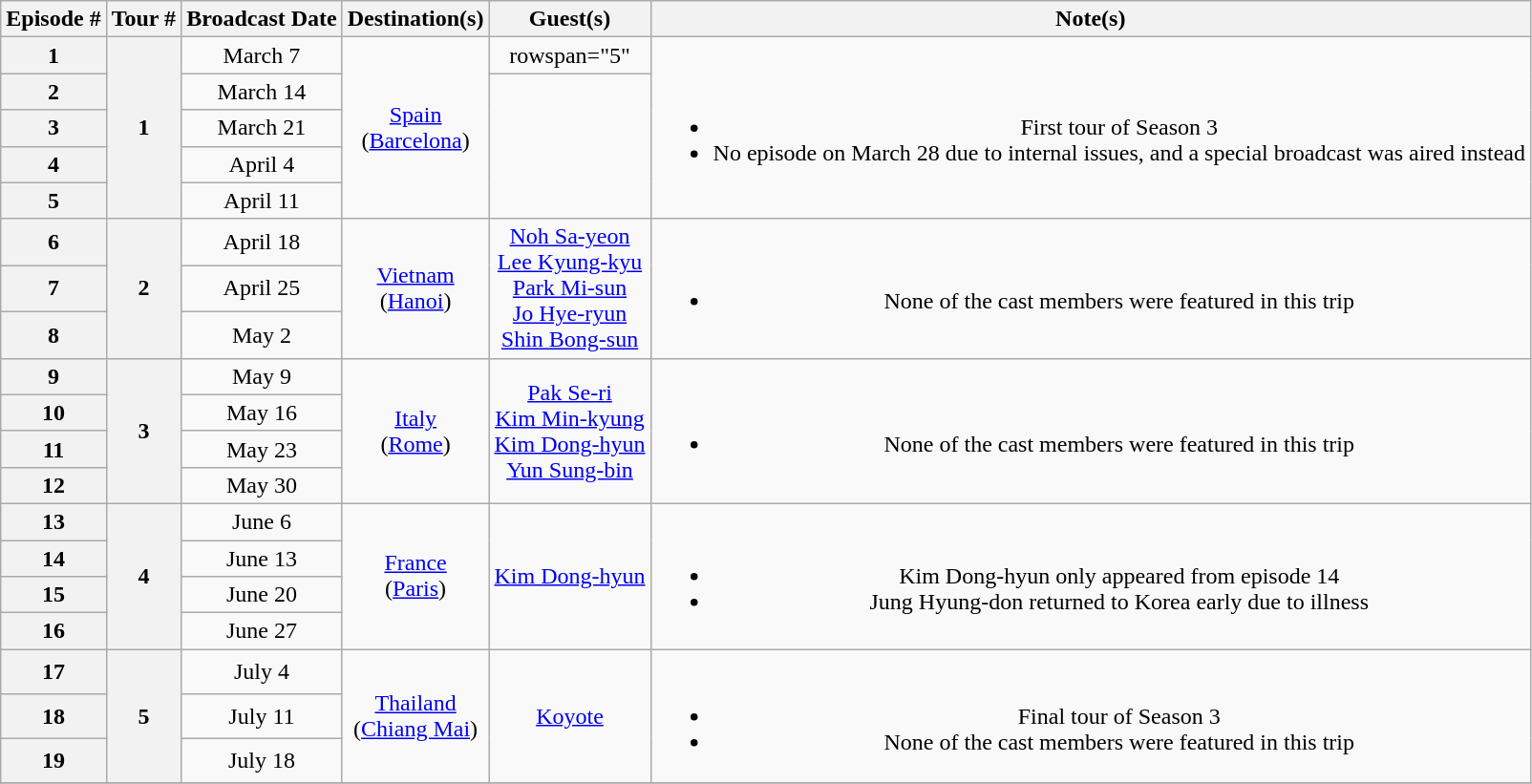<table class="wikitable">
<tr>
<th>Episode #</th>
<th>Tour #</th>
<th>Broadcast Date</th>
<th>Destination(s)</th>
<th>Guest(s)</th>
<th>Note(s)</th>
</tr>
<tr style="text-align:center;">
<th>1</th>
<th rowspan="5">1</th>
<td>March 7</td>
<td rowspan="5"><a href='#'>Spain</a><br>(<a href='#'>Barcelona</a>)</td>
<td>rowspan="5" </td>
<td rowspan="5"><br><ul><li>First tour of Season 3</li><li>No episode on March 28 due to internal issues, and a special broadcast was aired instead</li></ul></td>
</tr>
<tr style="text-align:center;">
<th>2</th>
<td>March 14</td>
</tr>
<tr style="text-align:center;">
<th>3</th>
<td>March 21</td>
</tr>
<tr style="text-align:center;">
<th>4</th>
<td>April 4</td>
</tr>
<tr style="text-align:center;">
<th>5</th>
<td>April 11</td>
</tr>
<tr style="text-align:center;">
<th>6</th>
<th rowspan="3">2</th>
<td>April 18</td>
<td rowspan="3"><a href='#'>Vietnam</a><br>(<a href='#'>Hanoi</a>)</td>
<td rowspan="3"><a href='#'>Noh Sa-yeon</a><br><a href='#'>Lee Kyung-kyu</a><br><a href='#'>Park Mi-sun</a><br><a href='#'>Jo Hye-ryun</a><br><a href='#'>Shin Bong-sun</a></td>
<td rowspan="3"><br><ul><li>None of the cast members were featured in this trip</li></ul></td>
</tr>
<tr style="text-align:center;">
<th>7</th>
<td>April 25</td>
</tr>
<tr style="text-align:center;">
<th>8</th>
<td>May 2</td>
</tr>
<tr style="text-align:center;">
<th>9</th>
<th rowspan="4">3</th>
<td>May 9</td>
<td rowspan="4"><a href='#'>Italy</a><br>(<a href='#'>Rome</a>)</td>
<td rowspan="4"><a href='#'>Pak Se-ri</a><br><a href='#'>Kim Min-kyung</a><br><a href='#'>Kim Dong-hyun</a><br><a href='#'>Yun Sung-bin</a></td>
<td rowspan="4"><br><ul><li>None of the cast members were featured in this trip</li></ul></td>
</tr>
<tr style="text-align:center;">
<th>10</th>
<td>May 16</td>
</tr>
<tr style="text-align:center;">
<th>11</th>
<td>May 23</td>
</tr>
<tr style="text-align:center;">
<th>12</th>
<td>May 30</td>
</tr>
<tr style="text-align:center;">
<th>13</th>
<th rowspan="4">4</th>
<td>June 6</td>
<td rowspan="4"><a href='#'>France</a><br>(<a href='#'>Paris</a>)</td>
<td rowspan="4"><a href='#'>Kim Dong-hyun</a></td>
<td rowspan="4"><br><ul><li>Kim Dong-hyun only appeared from episode 14</li><li>Jung Hyung-don returned to Korea early due to illness</li></ul></td>
</tr>
<tr style="text-align:center;">
<th>14</th>
<td>June 13</td>
</tr>
<tr style="text-align:center;">
<th>15</th>
<td>June 20</td>
</tr>
<tr style="text-align:center;">
<th>16</th>
<td>June 27</td>
</tr>
<tr style="text-align:center;">
<th>17</th>
<th rowspan="3">5</th>
<td>July 4</td>
<td rowspan="3"><a href='#'>Thailand</a><br>(<a href='#'>Chiang Mai</a>)</td>
<td rowspan="3"><a href='#'>Koyote</a></td>
<td rowspan="3"><br><ul><li>Final tour of Season 3</li><li>None of the cast members were featured in this trip</li></ul></td>
</tr>
<tr style="text-align:center;">
<th>18</th>
<td>July 11</td>
</tr>
<tr style="text-align:center;">
<th>19</th>
<td>July 18</td>
</tr>
<tr style="text-align:center;">
</tr>
</table>
